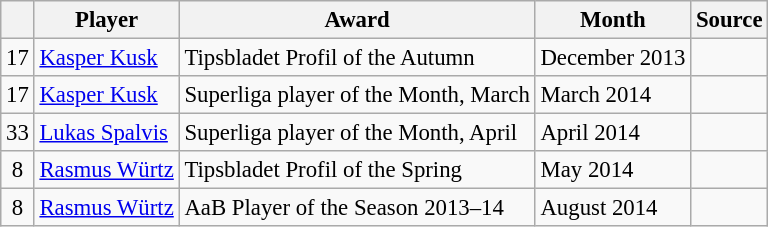<table class="wikitable sortable" style="text-align:left; font-size:95%;">
<tr>
<th></th>
<th>Player</th>
<th>Award</th>
<th>Month</th>
<th>Source</th>
</tr>
<tr>
<td rowspan="1" align=center>17</td>
<td rowspan="1"> <a href='#'>Kasper Kusk</a></td>
<td>Tipsbladet Profil of the Autumn</td>
<td>December 2013</td>
<td></td>
</tr>
<tr>
<td rowspan="1" align=center>17</td>
<td rowspan="1"> <a href='#'>Kasper Kusk</a></td>
<td>Superliga player of the Month, March</td>
<td>March 2014</td>
<td></td>
</tr>
<tr>
<td rowspan="1" align=center>33</td>
<td rowspan="1"> <a href='#'>Lukas Spalvis</a></td>
<td>Superliga player of the Month, April</td>
<td>April 2014</td>
<td></td>
</tr>
<tr>
<td rowspan="1" align=center>8</td>
<td rowspan="1"> <a href='#'>Rasmus Würtz</a></td>
<td>Tipsbladet Profil of the Spring</td>
<td>May 2014</td>
<td></td>
</tr>
<tr>
<td rowspan="1" align=center>8</td>
<td rowspan="1"> <a href='#'>Rasmus Würtz</a></td>
<td>AaB Player of the Season 2013–14</td>
<td>August 2014</td>
<td></td>
</tr>
</table>
